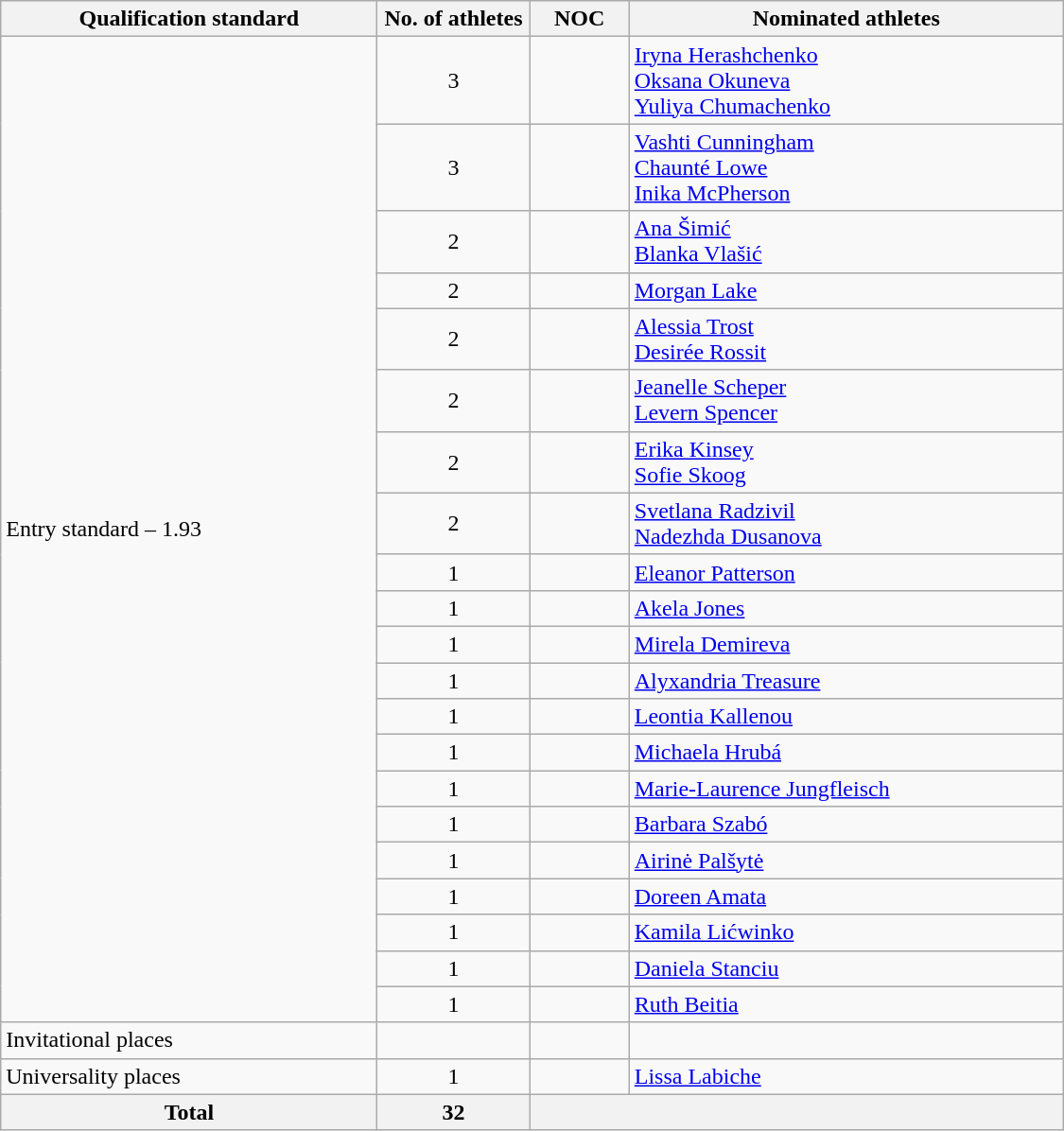<table class="wikitable"  style="text-align:left; width:750px;">
<tr>
<th>Qualification standard</th>
<th width=100>No. of athletes</th>
<th>NOC</th>
<th>Nominated athletes</th>
</tr>
<tr>
<td rowspan=21>Entry standard – 1.93</td>
<td style="text-align:center;">3</td>
<td></td>
<td><a href='#'>Iryna Herashchenko</a><br><a href='#'>Oksana Okuneva</a><br><a href='#'>Yuliya Chumachenko</a></td>
</tr>
<tr>
<td style="text-align:center;">3</td>
<td></td>
<td><a href='#'>Vashti Cunningham</a><br><a href='#'>Chaunté Lowe</a><br><a href='#'>Inika McPherson</a></td>
</tr>
<tr>
<td style="text-align:center;">2</td>
<td></td>
<td><a href='#'>Ana Šimić</a><br><a href='#'>Blanka Vlašić</a></td>
</tr>
<tr>
<td style="text-align:center;">2</td>
<td></td>
<td><a href='#'>Morgan Lake</a></td>
</tr>
<tr>
<td style="text-align:center;">2</td>
<td></td>
<td><a href='#'>Alessia Trost</a><br><a href='#'>Desirée Rossit</a></td>
</tr>
<tr>
<td style="text-align:center;">2</td>
<td></td>
<td><a href='#'>Jeanelle Scheper</a><br><a href='#'>Levern Spencer</a></td>
</tr>
<tr>
<td style="text-align:center;">2</td>
<td></td>
<td><a href='#'>Erika Kinsey</a><br><a href='#'>Sofie Skoog</a></td>
</tr>
<tr>
<td style="text-align:center;">2</td>
<td></td>
<td><a href='#'>Svetlana Radzivil</a><br><a href='#'>Nadezhda Dusanova</a></td>
</tr>
<tr>
<td style="text-align:center;">1</td>
<td></td>
<td><a href='#'>Eleanor Patterson</a></td>
</tr>
<tr>
<td style="text-align:center;">1</td>
<td></td>
<td><a href='#'>Akela Jones</a></td>
</tr>
<tr>
<td style="text-align:center;">1</td>
<td></td>
<td><a href='#'>Mirela Demireva</a></td>
</tr>
<tr>
<td style="text-align:center;">1</td>
<td></td>
<td><a href='#'>Alyxandria Treasure</a></td>
</tr>
<tr>
<td style="text-align:center;">1</td>
<td></td>
<td><a href='#'>Leontia Kallenou</a></td>
</tr>
<tr>
<td style="text-align:center;">1</td>
<td></td>
<td><a href='#'>Michaela Hrubá</a></td>
</tr>
<tr>
<td style="text-align:center;">1</td>
<td></td>
<td><a href='#'>Marie-Laurence Jungfleisch</a></td>
</tr>
<tr>
<td style="text-align:center;">1</td>
<td></td>
<td><a href='#'>Barbara Szabó</a></td>
</tr>
<tr>
<td style="text-align:center;">1</td>
<td></td>
<td><a href='#'>Airinė Palšytė</a></td>
</tr>
<tr>
<td style="text-align:center;">1</td>
<td></td>
<td><a href='#'>Doreen Amata</a></td>
</tr>
<tr>
<td style="text-align:center;">1</td>
<td></td>
<td><a href='#'>Kamila Lićwinko</a></td>
</tr>
<tr>
<td style="text-align:center;">1</td>
<td></td>
<td><a href='#'>Daniela Stanciu</a></td>
</tr>
<tr>
<td style="text-align:center;">1</td>
<td></td>
<td><a href='#'>Ruth Beitia</a></td>
</tr>
<tr>
<td>Invitational places</td>
<td></td>
<td></td>
<td></td>
</tr>
<tr>
<td>Universality places</td>
<td style="text-align:center;">1</td>
<td></td>
<td><a href='#'>Lissa Labiche</a></td>
</tr>
<tr>
<th>Total</th>
<th>32</th>
<th colspan=2></th>
</tr>
</table>
